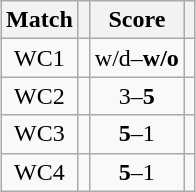<table class="wikitable" style="font-size: 100%; margin: 1em auto 1em auto;">
<tr>
<th>Match</th>
<th></th>
<th>Score</th>
<th></th>
</tr>
<tr>
<td align="center">WC1</td>
<td></td>
<td align="center">w/d–<strong>w/o</strong></td>
<td><strong></strong></td>
</tr>
<tr>
<td align="center">WC2</td>
<td></td>
<td align="center">3–<strong>5</strong></td>
<td><strong></strong></td>
</tr>
<tr>
<td align="center">WC3</td>
<td><strong></strong></td>
<td align="center"><strong>5</strong>–1</td>
<td></td>
</tr>
<tr>
<td align="center">WC4</td>
<td><strong></strong></td>
<td align="center"><strong>5</strong>–1</td>
<td></td>
</tr>
</table>
